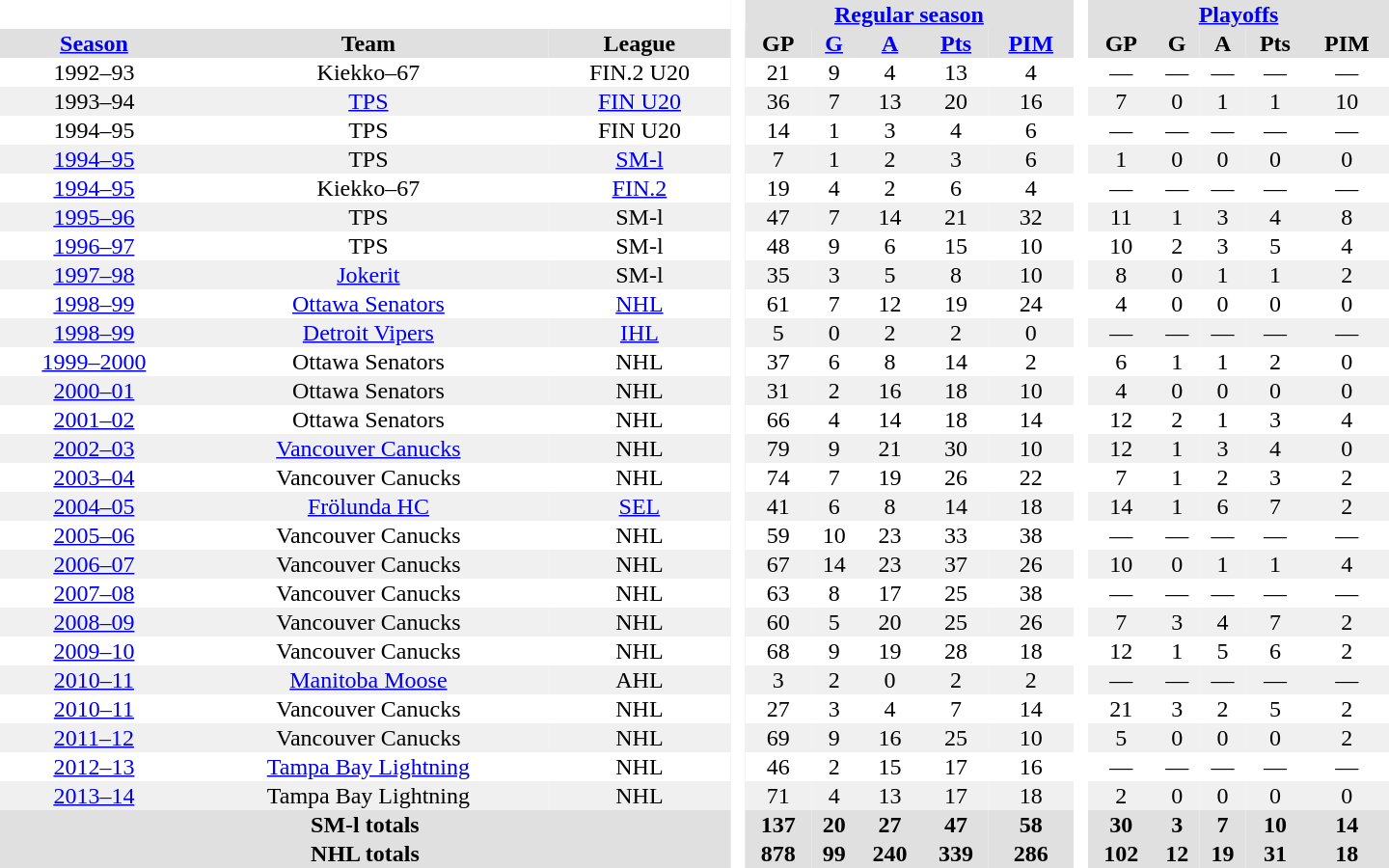<table border="0" cellpadding="1" cellspacing="0" style="text-align:center; width:60em">
<tr bgcolor="#e0e0e0">
<th colspan="3" bgcolor="#ffffff"> </th>
<th rowspan="99" bgcolor="#ffffff"> </th>
<th colspan="5"><a href='#'>Regular season</a></th>
<th rowspan="99" bgcolor="#ffffff"> </th>
<th colspan="5"><a href='#'>Playoffs</a></th>
</tr>
<tr bgcolor="#e0e0e0">
<th><a href='#'>Season</a></th>
<th>Team</th>
<th>League</th>
<th>GP</th>
<th><a href='#'>G</a></th>
<th><a href='#'>A</a></th>
<th><a href='#'>Pts</a></th>
<th><a href='#'>PIM</a></th>
<th>GP</th>
<th>G</th>
<th>A</th>
<th>Pts</th>
<th>PIM</th>
</tr>
<tr>
<td>1992–93</td>
<td>Kiekko–67</td>
<td>FIN.2 U20</td>
<td>21</td>
<td>9</td>
<td>4</td>
<td>13</td>
<td>4</td>
<td>—</td>
<td>—</td>
<td>—</td>
<td>—</td>
<td>—</td>
</tr>
<tr bgcolor="#f0f0f0">
<td>1993–94</td>
<td><a href='#'>TPS</a></td>
<td><a href='#'>FIN U20</a></td>
<td>36</td>
<td>7</td>
<td>13</td>
<td>20</td>
<td>16</td>
<td>7</td>
<td>0</td>
<td>1</td>
<td>1</td>
<td>10</td>
</tr>
<tr>
<td>1994–95</td>
<td>TPS</td>
<td>FIN U20</td>
<td>14</td>
<td>1</td>
<td>3</td>
<td>4</td>
<td>6</td>
<td>—</td>
<td>—</td>
<td>—</td>
<td>—</td>
<td>—</td>
</tr>
<tr bgcolor="#f0f0f0">
<td><a href='#'>1994–95</a></td>
<td>TPS</td>
<td><a href='#'>SM-l</a></td>
<td>7</td>
<td>1</td>
<td>2</td>
<td>3</td>
<td>6</td>
<td>1</td>
<td>0</td>
<td>0</td>
<td>0</td>
<td>0</td>
</tr>
<tr>
<td><a href='#'>1994–95</a></td>
<td>Kiekko–67</td>
<td><a href='#'>FIN.2</a></td>
<td>19</td>
<td>4</td>
<td>2</td>
<td>6</td>
<td>4</td>
<td>—</td>
<td>—</td>
<td>—</td>
<td>—</td>
<td>—</td>
</tr>
<tr bgcolor="#f0f0f0">
<td><a href='#'>1995–96</a></td>
<td>TPS</td>
<td>SM-l</td>
<td>47</td>
<td>7</td>
<td>14</td>
<td>21</td>
<td>32</td>
<td>11</td>
<td>1</td>
<td>3</td>
<td>4</td>
<td>8</td>
</tr>
<tr>
<td><a href='#'>1996–97</a></td>
<td>TPS</td>
<td>SM-l</td>
<td>48</td>
<td>9</td>
<td>6</td>
<td>15</td>
<td>10</td>
<td>10</td>
<td>2</td>
<td>3</td>
<td>5</td>
<td>4</td>
</tr>
<tr bgcolor="#f0f0f0">
<td><a href='#'>1997–98</a></td>
<td><a href='#'>Jokerit</a></td>
<td>SM-l</td>
<td>35</td>
<td>3</td>
<td>5</td>
<td>8</td>
<td>10</td>
<td>8</td>
<td>0</td>
<td>1</td>
<td>1</td>
<td>2</td>
</tr>
<tr>
<td><a href='#'>1998–99</a></td>
<td><a href='#'>Ottawa Senators</a></td>
<td><a href='#'>NHL</a></td>
<td>61</td>
<td>7</td>
<td>12</td>
<td>19</td>
<td>24</td>
<td>4</td>
<td>0</td>
<td>0</td>
<td>0</td>
<td>0</td>
</tr>
<tr bgcolor="#f0f0f0">
<td><a href='#'>1998–99</a></td>
<td><a href='#'>Detroit Vipers</a></td>
<td><a href='#'>IHL</a></td>
<td>5</td>
<td>0</td>
<td>2</td>
<td>2</td>
<td>0</td>
<td>—</td>
<td>—</td>
<td>—</td>
<td>—</td>
<td>—</td>
</tr>
<tr>
<td><a href='#'>1999–2000</a></td>
<td>Ottawa Senators</td>
<td>NHL</td>
<td>37</td>
<td>6</td>
<td>8</td>
<td>14</td>
<td>2</td>
<td>6</td>
<td>1</td>
<td>1</td>
<td>2</td>
<td>0</td>
</tr>
<tr bgcolor="#f0f0f0">
<td><a href='#'>2000–01</a></td>
<td>Ottawa Senators</td>
<td>NHL</td>
<td>31</td>
<td>2</td>
<td>16</td>
<td>18</td>
<td>10</td>
<td>4</td>
<td>0</td>
<td>0</td>
<td>0</td>
<td>0</td>
</tr>
<tr>
<td><a href='#'>2001–02</a></td>
<td>Ottawa Senators</td>
<td>NHL</td>
<td>66</td>
<td>4</td>
<td>14</td>
<td>18</td>
<td>14</td>
<td>12</td>
<td>2</td>
<td>1</td>
<td>3</td>
<td>4</td>
</tr>
<tr bgcolor="#f0f0f0">
<td><a href='#'>2002–03</a></td>
<td><a href='#'>Vancouver Canucks</a></td>
<td>NHL</td>
<td>79</td>
<td>9</td>
<td>21</td>
<td>30</td>
<td>10</td>
<td>12</td>
<td>1</td>
<td>3</td>
<td>4</td>
<td>0</td>
</tr>
<tr>
<td><a href='#'>2003–04</a></td>
<td>Vancouver Canucks</td>
<td>NHL</td>
<td>74</td>
<td>7</td>
<td>19</td>
<td>26</td>
<td>22</td>
<td>7</td>
<td>1</td>
<td>2</td>
<td>3</td>
<td>2</td>
</tr>
<tr bgcolor="#f0f0f0">
<td><a href='#'>2004–05</a></td>
<td><a href='#'>Frölunda HC</a></td>
<td><a href='#'>SEL</a></td>
<td>41</td>
<td>6</td>
<td>8</td>
<td>14</td>
<td>18</td>
<td>14</td>
<td>1</td>
<td>6</td>
<td>7</td>
<td>2</td>
</tr>
<tr>
<td><a href='#'>2005–06</a></td>
<td>Vancouver Canucks</td>
<td>NHL</td>
<td>59</td>
<td>10</td>
<td>23</td>
<td>33</td>
<td>38</td>
<td>—</td>
<td>—</td>
<td>—</td>
<td>—</td>
<td>—</td>
</tr>
<tr bgcolor="#f0f0f0">
<td><a href='#'>2006–07</a></td>
<td>Vancouver Canucks</td>
<td>NHL</td>
<td>67</td>
<td>14</td>
<td>23</td>
<td>37</td>
<td>26</td>
<td>10</td>
<td>0</td>
<td>1</td>
<td>1</td>
<td>4</td>
</tr>
<tr>
<td><a href='#'>2007–08</a></td>
<td>Vancouver Canucks</td>
<td>NHL</td>
<td>63</td>
<td>8</td>
<td>17</td>
<td>25</td>
<td>38</td>
<td>—</td>
<td>—</td>
<td>—</td>
<td>—</td>
<td>—</td>
</tr>
<tr bgcolor="#f0f0f0">
<td><a href='#'>2008–09</a></td>
<td>Vancouver Canucks</td>
<td>NHL</td>
<td>60</td>
<td>5</td>
<td>20</td>
<td>25</td>
<td>26</td>
<td>7</td>
<td>3</td>
<td>4</td>
<td>7</td>
<td>2</td>
</tr>
<tr>
<td><a href='#'>2009–10</a></td>
<td>Vancouver Canucks</td>
<td>NHL</td>
<td>68</td>
<td>9</td>
<td>19</td>
<td>28</td>
<td>18</td>
<td>12</td>
<td>1</td>
<td>5</td>
<td>6</td>
<td>2</td>
</tr>
<tr bgcolor="#f0f0f0">
<td><a href='#'>2010–11</a></td>
<td><a href='#'>Manitoba Moose</a></td>
<td>AHL</td>
<td>3</td>
<td>2</td>
<td>0</td>
<td>2</td>
<td>2</td>
<td>—</td>
<td>—</td>
<td>—</td>
<td>—</td>
<td>—</td>
</tr>
<tr>
<td><a href='#'>2010–11</a></td>
<td>Vancouver Canucks</td>
<td>NHL</td>
<td>27</td>
<td>3</td>
<td>4</td>
<td>7</td>
<td>14</td>
<td>21</td>
<td>3</td>
<td>2</td>
<td>5</td>
<td>2</td>
</tr>
<tr bgcolor="#f0f0f0">
<td><a href='#'>2011–12</a></td>
<td>Vancouver Canucks</td>
<td>NHL</td>
<td>69</td>
<td>9</td>
<td>16</td>
<td>25</td>
<td>10</td>
<td>5</td>
<td>0</td>
<td>0</td>
<td>0</td>
<td>2</td>
</tr>
<tr>
<td><a href='#'>2012–13</a></td>
<td><a href='#'>Tampa Bay Lightning</a></td>
<td>NHL</td>
<td>46</td>
<td>2</td>
<td>15</td>
<td>17</td>
<td>16</td>
<td>—</td>
<td>—</td>
<td>—</td>
<td>—</td>
<td>—</td>
</tr>
<tr bgcolor="#f0f0f0">
<td><a href='#'>2013–14</a></td>
<td>Tampa Bay Lightning</td>
<td>NHL</td>
<td>71</td>
<td>4</td>
<td>13</td>
<td>17</td>
<td>18</td>
<td>2</td>
<td>0</td>
<td>0</td>
<td>0</td>
<td>0</td>
</tr>
<tr bgcolor="#e0e0e0">
<th colspan="3">SM-l totals</th>
<th>137</th>
<th>20</th>
<th>27</th>
<th>47</th>
<th>58</th>
<th>30</th>
<th>3</th>
<th>7</th>
<th>10</th>
<th>14</th>
</tr>
<tr bgcolor="#e0e0e0">
<th colspan="3">NHL totals</th>
<th>878</th>
<th>99</th>
<th>240</th>
<th>339</th>
<th>286</th>
<th>102</th>
<th>12</th>
<th>19</th>
<th>31</th>
<th>18</th>
</tr>
</table>
